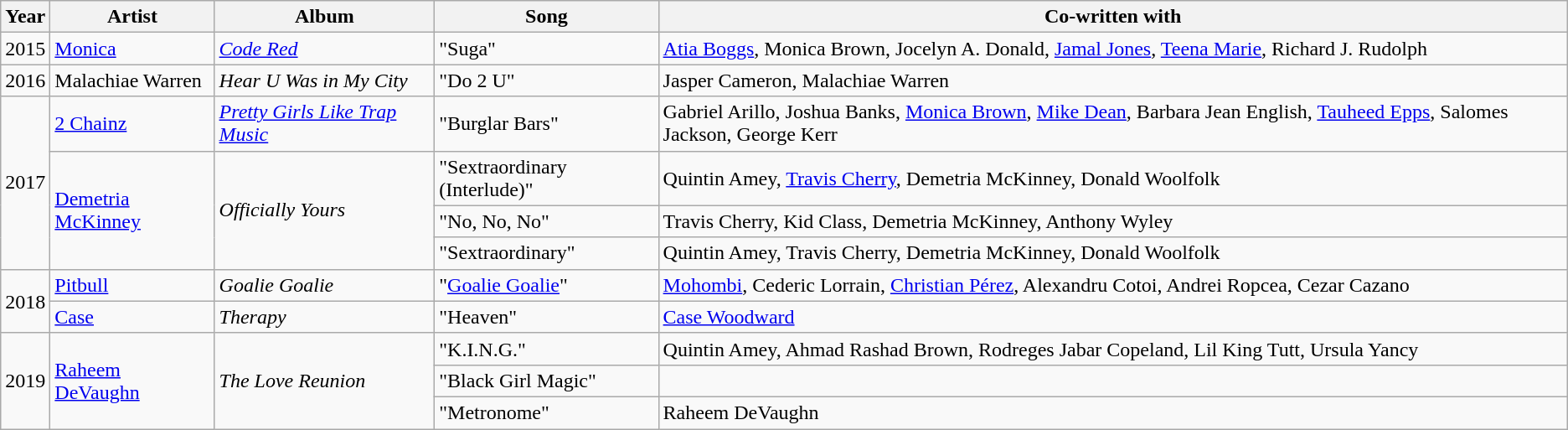<table class="wikitable">
<tr>
<th>Year</th>
<th>Artist</th>
<th>Album</th>
<th>Song</th>
<th>Co-written with</th>
</tr>
<tr>
<td>2015</td>
<td><a href='#'>Monica</a></td>
<td><em><a href='#'>Code Red</a></em></td>
<td>"Suga"</td>
<td><a href='#'>Atia Boggs</a>, Monica Brown, Jocelyn A. Donald, <a href='#'>Jamal Jones</a>, <a href='#'>Teena Marie</a>, Richard J. Rudolph</td>
</tr>
<tr>
<td>2016</td>
<td>Malachiae Warren</td>
<td><em>Hear U Was in My City</em></td>
<td>"Do 2 U"</td>
<td>Jasper Cameron, Malachiae Warren</td>
</tr>
<tr>
<td rowspan =4>2017</td>
<td><a href='#'>2 Chainz</a></td>
<td><em><a href='#'>Pretty Girls Like Trap Music</a></em></td>
<td>"Burglar Bars"</td>
<td>Gabriel Arillo, Joshua Banks, <a href='#'>Monica Brown</a>, <a href='#'>Mike Dean</a>, Barbara Jean English, <a href='#'>Tauheed Epps</a>, Salomes Jackson, George Kerr</td>
</tr>
<tr>
<td rowspan=3><a href='#'>Demetria McKinney</a></td>
<td rowspan=3><em>Officially Yours</em></td>
<td>"Sextraordinary (Interlude)"</td>
<td>Quintin Amey, <a href='#'>Travis Cherry</a>, Demetria McKinney, Donald Woolfolk</td>
</tr>
<tr>
<td>"No, No, No"</td>
<td>Travis Cherry, Kid Class, Demetria McKinney, Anthony Wyley</td>
</tr>
<tr>
<td>"Sextraordinary"</td>
<td>Quintin Amey, Travis Cherry, Demetria McKinney, Donald Woolfolk</td>
</tr>
<tr>
<td rowspan = 2>2018</td>
<td><a href='#'>Pitbull</a></td>
<td><em>Goalie Goalie</em></td>
<td>"<a href='#'>Goalie Goalie</a>"</td>
<td><a href='#'>Mohombi</a>, Cederic Lorrain, <a href='#'>Christian Pérez</a>, Alexandru Cotoi, Andrei Ropcea, Cezar Cazano</td>
</tr>
<tr>
<td><a href='#'>Case</a></td>
<td><em>Therapy</em></td>
<td>"Heaven"</td>
<td><a href='#'>Case Woodward</a></td>
</tr>
<tr>
<td rowspan =3>2019</td>
<td rowspan = 3><a href='#'>Raheem DeVaughn</a></td>
<td rowspan =3><em>The Love Reunion</em></td>
<td>"K.I.N.G."</td>
<td>Quintin Amey, Ahmad Rashad Brown, Rodreges Jabar Copeland, Lil King Tutt, Ursula Yancy</td>
</tr>
<tr>
<td>"Black Girl Magic"</td>
<td></td>
</tr>
<tr>
<td>"Metronome"</td>
<td>Raheem DeVaughn</td>
</tr>
</table>
